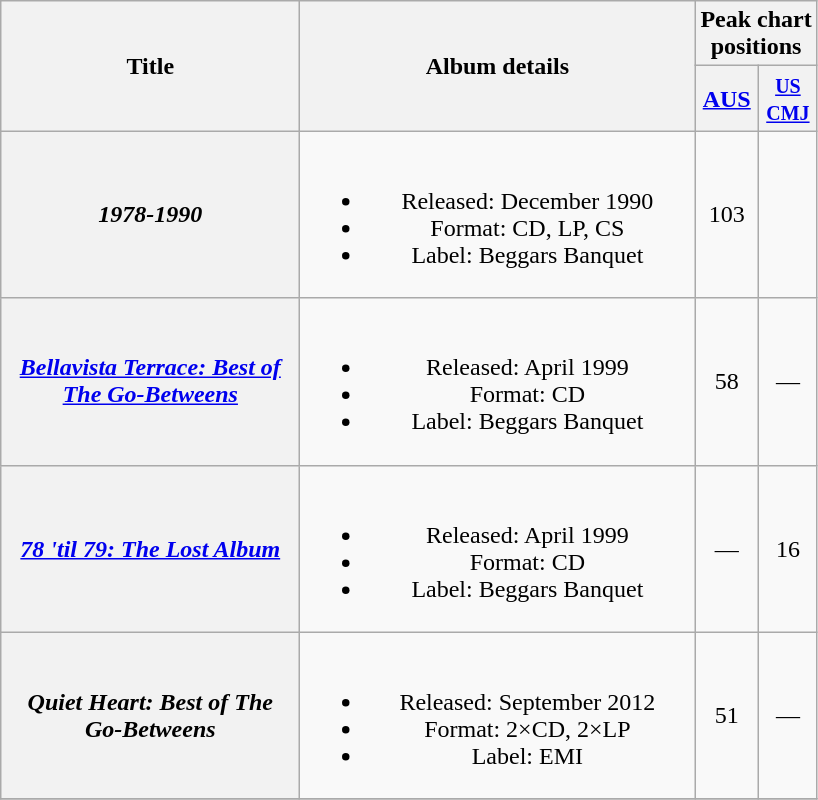<table class="wikitable plainrowheaders" style="text-align:center;" border="1">
<tr>
<th scope="col" rowspan="2" style="width:12em;">Title</th>
<th scope="col" rowspan="2" style="width:16em;">Album details</th>
<th colspan="2" scope="col">Peak chart<br>positions</th>
</tr>
<tr>
<th scope="col" style="text-align:center;"><a href='#'>AUS</a><br></th>
<th><small><a href='#'>US</a></small><br><small><a href='#'>CMJ</a></small><br></th>
</tr>
<tr>
<th scope="row"><em>1978-1990</em></th>
<td><br><ul><li>Released: December 1990</li><li>Format: CD, LP, CS</li><li>Label: Beggars Banquet</li></ul></td>
<td align="center">103</td>
<td></td>
</tr>
<tr>
<th scope="row"><em><a href='#'>Bellavista Terrace: Best of The Go-Betweens</a></em></th>
<td><br><ul><li>Released: April 1999</li><li>Format: CD</li><li>Label: Beggars Banquet</li></ul></td>
<td align="center">58</td>
<td>—</td>
</tr>
<tr>
<th scope="row"><em><a href='#'>78 'til 79: The Lost Album</a></em></th>
<td><br><ul><li>Released: April 1999</li><li>Format: CD</li><li>Label: Beggars Banquet</li></ul></td>
<td>—</td>
<td>16</td>
</tr>
<tr>
<th scope="row"><em>Quiet Heart: Best of The Go-Betweens</em></th>
<td><br><ul><li>Released: September 2012</li><li>Format: 2×CD, 2×LP</li><li>Label: EMI</li></ul></td>
<td align="center">51</td>
<td>—</td>
</tr>
<tr>
</tr>
</table>
